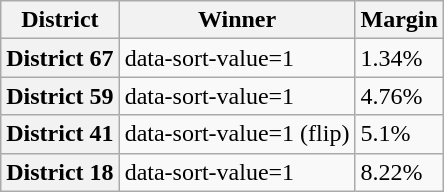<table class="wikitable sortable">
<tr>
<th>District</th>
<th>Winner</th>
<th>Margin</th>
</tr>
<tr>
<th>District 67</th>
<td>data-sort-value=1 </td>
<td>1.34%</td>
</tr>
<tr>
<th>District 59</th>
<td>data-sort-value=1 </td>
<td>4.76%</td>
</tr>
<tr>
<th>District 41</th>
<td>data-sort-value=1  (flip)</td>
<td>5.1%</td>
</tr>
<tr>
<th>District 18</th>
<td>data-sort-value=1 </td>
<td>8.22%</td>
</tr>
</table>
